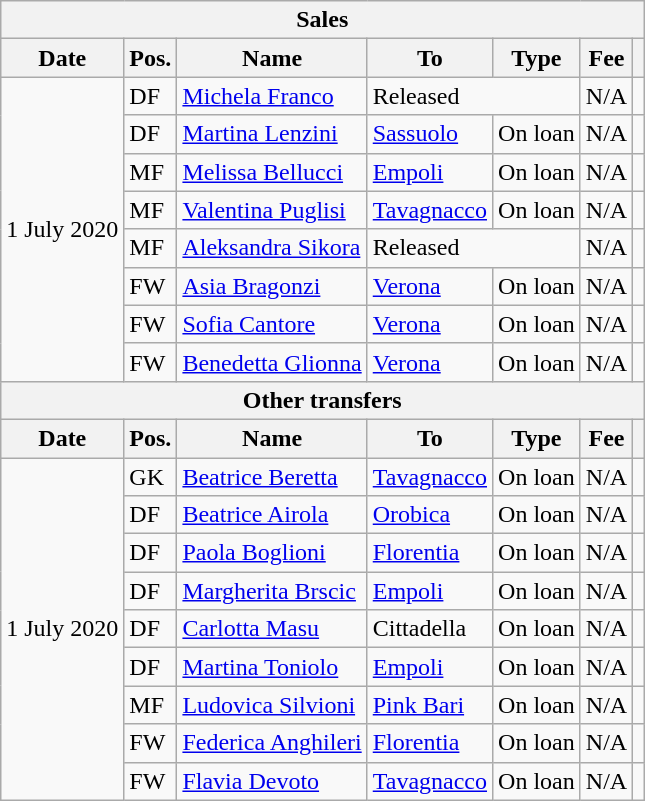<table class="wikitable">
<tr>
<th colspan="7">Sales</th>
</tr>
<tr>
<th>Date</th>
<th>Pos.</th>
<th>Name</th>
<th>To</th>
<th>Type</th>
<th>Fee</th>
<th></th>
</tr>
<tr>
<td rowspan="8">1 July 2020</td>
<td>DF</td>
<td> <a href='#'>Michela Franco</a></td>
<td colspan="2">Released</td>
<td>N/A</td>
<td align=center></td>
</tr>
<tr>
<td>DF</td>
<td> <a href='#'>Martina Lenzini</a></td>
<td><a href='#'>Sassuolo</a></td>
<td>On loan</td>
<td>N/A</td>
<td align=center></td>
</tr>
<tr>
<td>MF</td>
<td> <a href='#'>Melissa Bellucci</a></td>
<td><a href='#'>Empoli</a></td>
<td>On loan</td>
<td>N/A</td>
<td align=center></td>
</tr>
<tr>
<td>MF</td>
<td> <a href='#'>Valentina Puglisi</a></td>
<td><a href='#'>Tavagnacco</a></td>
<td>On loan</td>
<td>N/A</td>
<td align=center></td>
</tr>
<tr>
<td>MF</td>
<td> <a href='#'>Aleksandra Sikora</a></td>
<td colspan="2">Released</td>
<td>N/A</td>
<td align=center></td>
</tr>
<tr>
<td>FW</td>
<td> <a href='#'>Asia Bragonzi</a></td>
<td><a href='#'>Verona</a></td>
<td>On loan</td>
<td>N/A</td>
<td align=center></td>
</tr>
<tr>
<td>FW</td>
<td> <a href='#'>Sofia Cantore</a></td>
<td><a href='#'>Verona</a></td>
<td>On loan</td>
<td>N/A</td>
<td align=center></td>
</tr>
<tr>
<td>FW</td>
<td> <a href='#'>Benedetta Glionna</a></td>
<td><a href='#'>Verona</a></td>
<td>On loan</td>
<td>N/A</td>
<td align=center></td>
</tr>
<tr>
<th colspan="7">Other transfers</th>
</tr>
<tr>
<th>Date</th>
<th>Pos.</th>
<th>Name</th>
<th>To</th>
<th>Type</th>
<th>Fee</th>
<th></th>
</tr>
<tr>
<td rowspan="9">1 July 2020</td>
<td>GK</td>
<td> <a href='#'>Beatrice Beretta</a></td>
<td><a href='#'>Tavagnacco</a></td>
<td>On loan</td>
<td>N/A</td>
<td align=center></td>
</tr>
<tr>
<td>DF</td>
<td> <a href='#'>Beatrice Airola</a></td>
<td><a href='#'>Orobica</a></td>
<td>On loan</td>
<td>N/A</td>
<td align=center></td>
</tr>
<tr>
<td>DF</td>
<td> <a href='#'>Paola Boglioni</a></td>
<td><a href='#'>Florentia</a></td>
<td>On loan</td>
<td>N/A</td>
<td align=center></td>
</tr>
<tr>
<td>DF</td>
<td> <a href='#'>Margherita Brscic</a></td>
<td><a href='#'>Empoli</a></td>
<td>On loan</td>
<td>N/A</td>
<td align=center></td>
</tr>
<tr>
<td>DF</td>
<td> <a href='#'>Carlotta Masu</a></td>
<td>Cittadella</td>
<td>On loan</td>
<td>N/A</td>
<td align=center></td>
</tr>
<tr>
<td>DF</td>
<td> <a href='#'>Martina Toniolo</a></td>
<td><a href='#'>Empoli</a></td>
<td>On loan</td>
<td>N/A</td>
<td align=center></td>
</tr>
<tr>
<td>MF</td>
<td> <a href='#'>Ludovica Silvioni</a></td>
<td><a href='#'>Pink Bari</a></td>
<td>On loan</td>
<td>N/A</td>
<td align=center></td>
</tr>
<tr>
<td>FW</td>
<td> <a href='#'>Federica Anghileri</a></td>
<td><a href='#'>Florentia</a></td>
<td>On loan</td>
<td>N/A</td>
<td align=center></td>
</tr>
<tr>
<td>FW</td>
<td> <a href='#'>Flavia Devoto</a></td>
<td><a href='#'>Tavagnacco</a></td>
<td>On loan</td>
<td>N/A</td>
<td align=center></td>
</tr>
</table>
